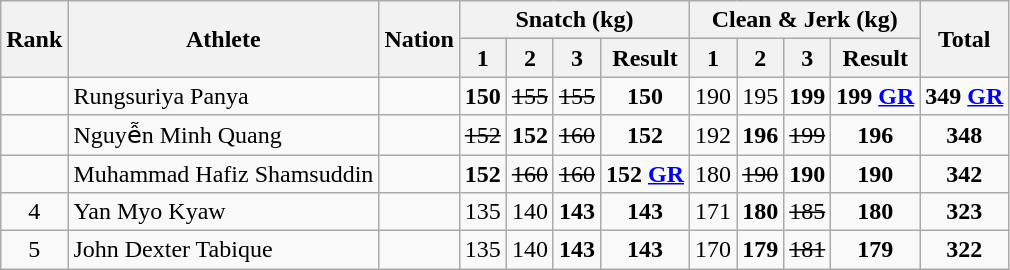<table class="wikitable sortable" style="text-align:center;">
<tr>
<th rowspan=2>Rank</th>
<th rowspan=2>Athlete</th>
<th rowspan=2>Nation</th>
<th colspan=4>Snatch (kg)</th>
<th colspan=4>Clean & Jerk (kg)</th>
<th rowspan=2>Total</th>
</tr>
<tr>
<th>1</th>
<th>2</th>
<th>3</th>
<th>Result</th>
<th>1</th>
<th>2</th>
<th>3</th>
<th>Result</th>
</tr>
<tr>
<td></td>
<td align=left>Rungsuriya Panya</td>
<td align=left></td>
<td><strong>150</strong></td>
<td><s>155</s></td>
<td><s>155</s></td>
<td><strong>150</strong></td>
<td>190</td>
<td>195</td>
<td><strong>199</strong></td>
<td><strong>199</strong> <strong><a href='#'>GR</a></strong></td>
<td><strong>349</strong> <strong><a href='#'>GR</a></strong></td>
</tr>
<tr>
<td></td>
<td align=left>Nguyễn Minh Quang</td>
<td align=left></td>
<td><s>152</s></td>
<td><strong>152</strong></td>
<td><s>160</s></td>
<td><strong>152</strong></td>
<td>192</td>
<td><strong>196</strong></td>
<td><s>199</s></td>
<td><strong>196</strong></td>
<td><strong>348</strong></td>
</tr>
<tr>
<td></td>
<td align=left>Muhammad Hafiz Shamsuddin</td>
<td align=left></td>
<td><strong>152</strong></td>
<td><s>160</s></td>
<td><s>160</s></td>
<td><strong>152</strong> <strong><a href='#'>GR</a></strong></td>
<td>180</td>
<td><s>190</s></td>
<td><strong>190</strong></td>
<td><strong>190</strong></td>
<td><strong>342</strong></td>
</tr>
<tr>
<td>4</td>
<td align=left>Yan Myo Kyaw</td>
<td align=left></td>
<td>135</td>
<td>140</td>
<td><strong>143</strong></td>
<td><strong>143</strong></td>
<td>171</td>
<td><strong>180</strong></td>
<td><s>185</s></td>
<td><strong>180</strong></td>
<td><strong>323</strong></td>
</tr>
<tr>
<td>5</td>
<td align=left>John Dexter Tabique</td>
<td align=left></td>
<td>135</td>
<td>140</td>
<td><strong>143</strong></td>
<td><strong>143</strong></td>
<td>170</td>
<td><strong>179</strong></td>
<td><s>181</s></td>
<td><strong>179</strong></td>
<td><strong>322</strong></td>
</tr>
</table>
